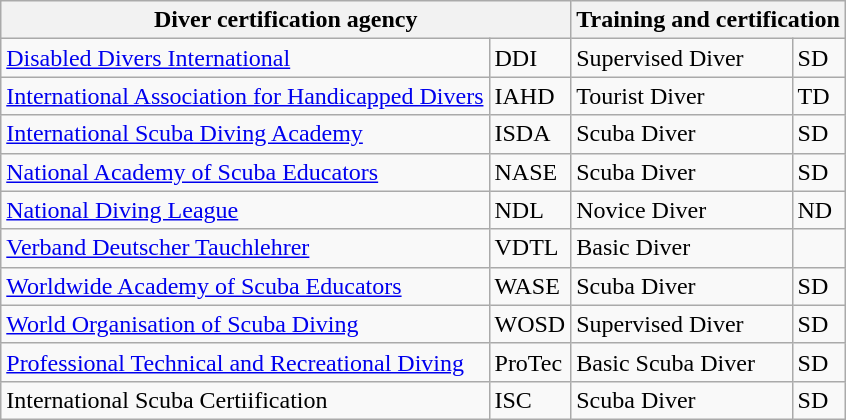<table class="wikitable sortable">
<tr>
<th colspan="2">Diver certification agency</th>
<th colspan="2">Training and certification</th>
</tr>
<tr>
<td><a href='#'>Disabled Divers International</a></td>
<td>DDI</td>
<td>Supervised Diver</td>
<td>SD</td>
</tr>
<tr>
<td><a href='#'>International Association for Handicapped Divers</a></td>
<td>IAHD</td>
<td>Tourist Diver</td>
<td>TD</td>
</tr>
<tr>
<td><a href='#'>International Scuba Diving Academy</a></td>
<td>ISDA</td>
<td>Scuba Diver</td>
<td>SD</td>
</tr>
<tr>
<td><a href='#'>National Academy of Scuba Educators</a></td>
<td>NASE</td>
<td>Scuba Diver</td>
<td>SD</td>
</tr>
<tr>
<td><a href='#'>National Diving League</a></td>
<td>NDL</td>
<td>Novice Diver</td>
<td>ND</td>
</tr>
<tr>
<td><a href='#'>Verband Deutscher Tauchlehrer</a></td>
<td>VDTL</td>
<td>Basic Diver</td>
<td></td>
</tr>
<tr>
<td><a href='#'>Worldwide Academy of Scuba Educators</a></td>
<td>WASE</td>
<td>Scuba Diver</td>
<td>SD</td>
</tr>
<tr>
<td><a href='#'>World Organisation of Scuba Diving</a></td>
<td>WOSD</td>
<td>Supervised Diver</td>
<td>SD</td>
</tr>
<tr>
<td><a href='#'>Professional Technical and Recreational Diving</a></td>
<td>ProTec</td>
<td>Basic Scuba Diver</td>
<td>SD</td>
</tr>
<tr>
<td>International Scuba Certiification</td>
<td>ISC</td>
<td>Scuba Diver</td>
<td>SD</td>
</tr>
</table>
